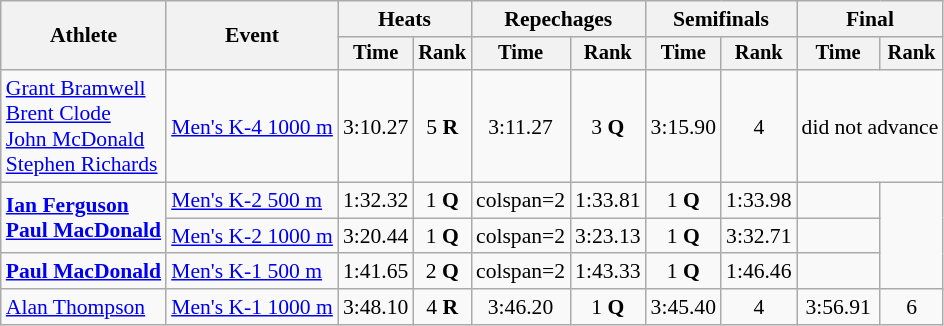<table class="wikitable" style="font-size:90%;text-align:center;">
<tr>
<th rowspan=2>Athlete</th>
<th rowspan=2>Event</th>
<th colspan=2>Heats</th>
<th colspan=2>Repechages</th>
<th colspan=2>Semifinals</th>
<th colspan=2>Final</th>
</tr>
<tr style="font-size:95%">
<th>Time</th>
<th>Rank</th>
<th>Time</th>
<th>Rank</th>
<th>Time</th>
<th>Rank</th>
<th>Time</th>
<th>Rank</th>
</tr>
<tr>
<td align=left><a href='#'>Grant Bramwell</a><br><a href='#'>Brent Clode</a><br><a href='#'>John McDonald</a><br><a href='#'>Stephen Richards</a></td>
<td align=left><a href='#'>Men's K-4 1000 m</a></td>
<td>3:10.27</td>
<td>5 <strong>R</strong></td>
<td>3:11.27</td>
<td>3 <strong>Q</strong></td>
<td>3:15.90</td>
<td>4</td>
<td colspan=2>did not advance</td>
</tr>
<tr>
<td rowspan=2 align=left><strong><a href='#'>Ian Ferguson</a><br><a href='#'>Paul MacDonald</a></strong></td>
<td align=left><a href='#'>Men's K-2 500 m</a></td>
<td>1:32.32</td>
<td>1 <strong>Q</strong></td>
<td>colspan=2 </td>
<td>1:33.81</td>
<td>1 <strong>Q</strong></td>
<td>1:33.98</td>
<td></td>
</tr>
<tr>
<td align=left><a href='#'>Men's K-2 1000 m</a></td>
<td>3:20.44</td>
<td>1 <strong>Q</strong></td>
<td>colspan=2 </td>
<td>3:23.13</td>
<td>1 <strong>Q</strong></td>
<td>3:32.71</td>
<td></td>
</tr>
<tr>
<td align=left><strong><a href='#'>Paul MacDonald</a></strong></td>
<td align=left><a href='#'>Men's K-1 500 m</a></td>
<td>1:41.65</td>
<td>2 <strong>Q</strong></td>
<td>colspan=2 </td>
<td>1:43.33</td>
<td>1 <strong>Q</strong></td>
<td>1:46.46</td>
<td></td>
</tr>
<tr>
<td align=left><a href='#'>Alan Thompson</a></td>
<td align=left><a href='#'>Men's K-1 1000 m</a></td>
<td>3:48.10</td>
<td>4 <strong>R</strong></td>
<td>3:46.20</td>
<td>1 <strong>Q</strong></td>
<td>3:45.40</td>
<td>4 </td>
<td>3:56.91</td>
<td>6</td>
</tr>
</table>
